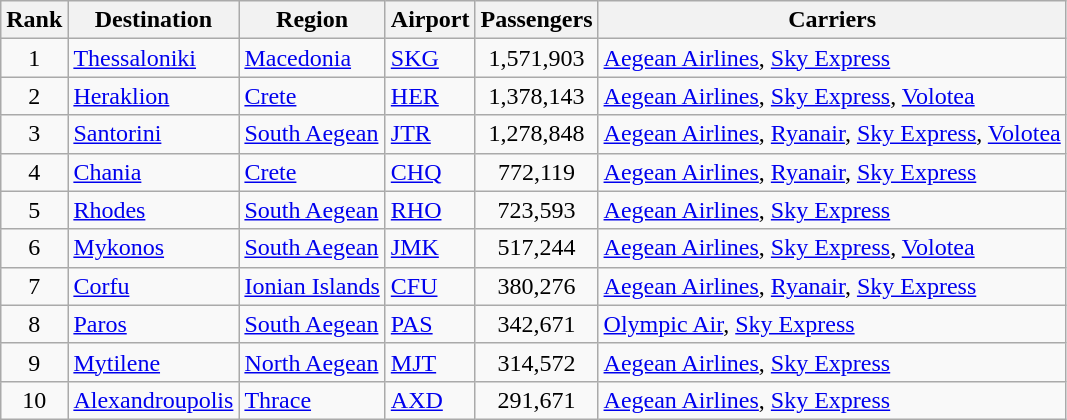<table class="wikitable">
<tr>
<th>Rank</th>
<th>Destination</th>
<th>Region</th>
<th>Airport</th>
<th>Passengers</th>
<th>Carriers</th>
</tr>
<tr>
<td align=center>1</td>
<td><a href='#'>Thessaloniki</a></td>
<td><a href='#'>Macedonia</a></td>
<td><a href='#'>SKG</a></td>
<td align=center>1,571,903</td>
<td><a href='#'>Aegean Airlines</a>, <a href='#'>Sky Express</a></td>
</tr>
<tr>
<td align=center>2</td>
<td><a href='#'>Heraklion</a></td>
<td><a href='#'>Crete</a></td>
<td><a href='#'>HER</a></td>
<td align=center>1,378,143</td>
<td><a href='#'>Aegean Airlines</a>, <a href='#'>Sky Express</a>, <a href='#'>Volotea</a></td>
</tr>
<tr>
<td align=center>3</td>
<td><a href='#'>Santorini</a></td>
<td><a href='#'>South Aegean</a></td>
<td><a href='#'>JTR</a></td>
<td align=center>1,278,848</td>
<td><a href='#'>Aegean Airlines</a>, <a href='#'>Ryanair</a>, <a href='#'>Sky Express</a>, <a href='#'>Volotea</a></td>
</tr>
<tr>
<td align=center>4</td>
<td><a href='#'>Chania</a></td>
<td><a href='#'>Crete</a></td>
<td><a href='#'>CHQ</a></td>
<td align=center>772,119</td>
<td><a href='#'>Aegean Airlines</a>, <a href='#'>Ryanair</a>, <a href='#'>Sky Express</a></td>
</tr>
<tr>
<td align=center>5</td>
<td><a href='#'>Rhodes</a></td>
<td><a href='#'>South Aegean</a></td>
<td><a href='#'>RHO</a></td>
<td align=center>723,593</td>
<td><a href='#'>Aegean Airlines</a>, <a href='#'>Sky Express</a></td>
</tr>
<tr>
<td align=center>6</td>
<td><a href='#'>Mykonos</a></td>
<td><a href='#'>South Aegean</a></td>
<td><a href='#'>JMK</a></td>
<td align=center>517,244</td>
<td><a href='#'>Aegean Airlines</a>, <a href='#'>Sky Express</a>, <a href='#'>Volotea</a></td>
</tr>
<tr>
<td align=center>7</td>
<td><a href='#'>Corfu</a></td>
<td><a href='#'>Ionian Islands</a></td>
<td><a href='#'>CFU</a></td>
<td align=center>380,276</td>
<td><a href='#'>Aegean Airlines</a>, <a href='#'>Ryanair</a>, <a href='#'>Sky Express</a></td>
</tr>
<tr>
<td align=center>8</td>
<td><a href='#'>Paros</a></td>
<td><a href='#'>South Aegean</a></td>
<td><a href='#'>PAS</a></td>
<td align=center>342,671</td>
<td><a href='#'>Olympic Air</a>, <a href='#'>Sky Express</a></td>
</tr>
<tr>
<td align=center>9</td>
<td><a href='#'>Mytilene</a></td>
<td><a href='#'>North Aegean</a></td>
<td><a href='#'>MJT</a></td>
<td align=center>314,572</td>
<td><a href='#'>Aegean Airlines</a>, <a href='#'>Sky Express</a></td>
</tr>
<tr>
<td align=center>10</td>
<td><a href='#'>Alexandroupolis</a></td>
<td><a href='#'>Thrace</a></td>
<td><a href='#'>AXD</a></td>
<td align=center>291,671</td>
<td><a href='#'>Aegean Airlines</a>, <a href='#'>Sky Express</a></td>
</tr>
</table>
